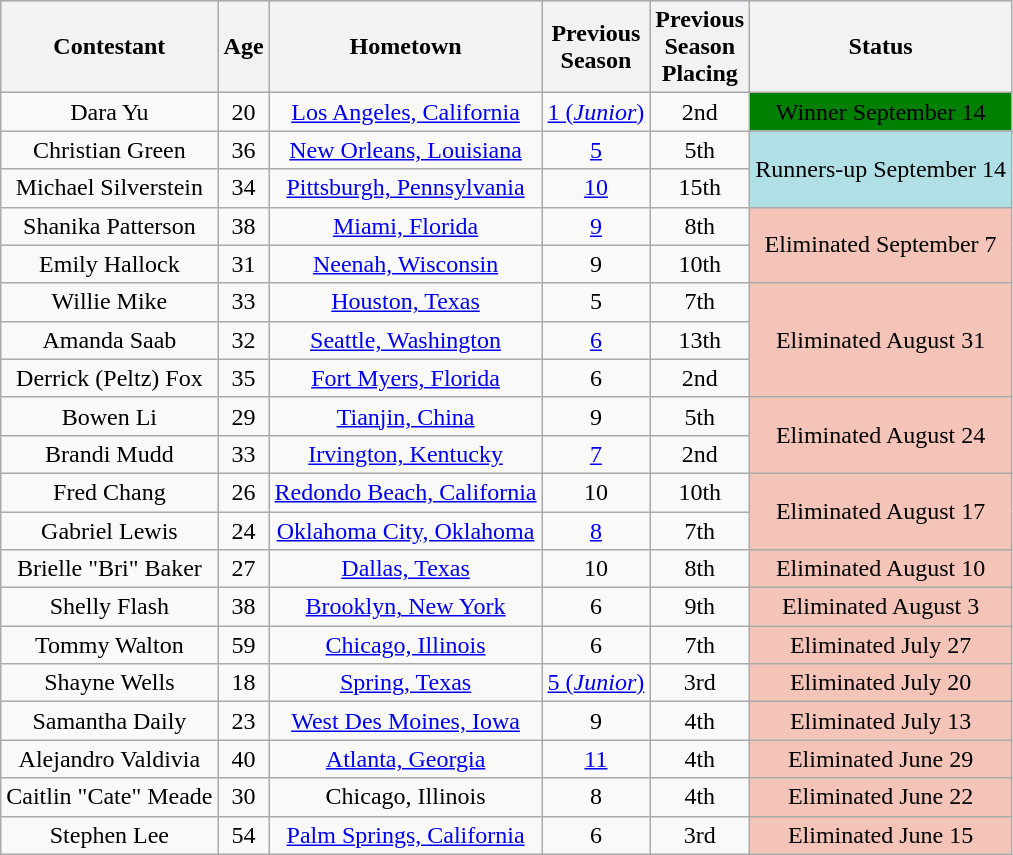<table class="wikitable sortable plainrowheaders" style="text-align:center">
<tr style="background:#C1D8FF;">
<th>Contestant</th>
<th>Age</th>
<th>Hometown</th>
<th>Previous<br>Season</th>
<th>Previous<br>Season<br>Placing</th>
<th>Status</th>
</tr>
<tr>
<td>Dara Yu</td>
<td>20</td>
<td><a href='#'>Los Angeles, California</a></td>
<td><a href='#'>1 (<em>Junior</em>)</a></td>
<td>2nd</td>
<td style="background:green;"><span>Winner September 14</span></td>
</tr>
<tr>
<td>Christian Green</td>
<td>36</td>
<td><a href='#'>New Orleans, Louisiana</a></td>
<td><a href='#'>5</a></td>
<td>5th</td>
<td rowspan="2" style="background:#B0E0E6; text-align:center;">Runners-up September 14</td>
</tr>
<tr>
<td>Michael Silverstein</td>
<td>34</td>
<td><a href='#'>Pittsburgh, Pennsylvania</a></td>
<td><a href='#'>10</a></td>
<td>15th</td>
</tr>
<tr>
<td>Shanika Patterson</td>
<td>38</td>
<td><a href='#'>Miami, Florida</a></td>
<td><a href='#'>9</a></td>
<td>8th</td>
<td style="background:#f4c4b8; text'align:center;" rowspan="2">Eliminated September 7</td>
</tr>
<tr>
<td>Emily Hallock</td>
<td>31</td>
<td><a href='#'>Neenah, Wisconsin</a></td>
<td>9</td>
<td>10th</td>
</tr>
<tr>
<td>Willie Mike</td>
<td>33</td>
<td><a href='#'>Houston, Texas</a></td>
<td>5</td>
<td>7th</td>
<td style="background:#f4c4b8; text'align:center;" rowspan="3">Eliminated August 31</td>
</tr>
<tr>
<td>Amanda Saab</td>
<td>32</td>
<td><a href='#'>Seattle, Washington</a></td>
<td><a href='#'>6</a></td>
<td>13th</td>
</tr>
<tr>
<td>Derrick (Peltz) Fox</td>
<td>35</td>
<td><a href='#'>Fort Myers, Florida</a></td>
<td>6</td>
<td>2nd</td>
</tr>
<tr>
<td>Bowen Li</td>
<td>29</td>
<td><a href='#'>Tianjin, China</a></td>
<td>9</td>
<td>5th</td>
<td style="background:#f4c4b8; text'align:center;" rowspan="2">Eliminated August 24</td>
</tr>
<tr>
<td>Brandi Mudd</td>
<td>33</td>
<td><a href='#'>Irvington, Kentucky</a></td>
<td><a href='#'>7</a></td>
<td>2nd</td>
</tr>
<tr>
<td>Fred Chang</td>
<td>26</td>
<td><a href='#'>Redondo Beach, California</a></td>
<td>10</td>
<td>10th</td>
<td style="background:#f4c4b8; text'align:center;" rowspan="2">Eliminated August 17</td>
</tr>
<tr>
<td>Gabriel Lewis</td>
<td>24</td>
<td><a href='#'>Oklahoma City, Oklahoma</a></td>
<td><a href='#'>8</a></td>
<td>7th</td>
</tr>
<tr>
<td>Brielle "Bri" Baker</td>
<td>27</td>
<td><a href='#'>Dallas, Texas</a></td>
<td>10</td>
<td>8th</td>
<td style="background:#f4c4b8; text-align:center;">Eliminated August 10</td>
</tr>
<tr>
<td>Shelly Flash</td>
<td>38</td>
<td><a href='#'>Brooklyn, New York</a></td>
<td>6</td>
<td>9th</td>
<td style="background:#f4c4b8; text-align:center;">Eliminated August 3</td>
</tr>
<tr>
<td>Tommy Walton</td>
<td>59</td>
<td><a href='#'>Chicago, Illinois</a></td>
<td>6</td>
<td>7th</td>
<td style="background:#f4c4b8; text-align:center;">Eliminated July 27</td>
</tr>
<tr>
<td>Shayne Wells</td>
<td>18</td>
<td><a href='#'>Spring, Texas</a></td>
<td><a href='#'>5 (<em>Junior</em>)</a></td>
<td>3rd</td>
<td style="background:#f4c4b8; text-align:center;">Eliminated July 20</td>
</tr>
<tr>
<td>Samantha Daily</td>
<td>23</td>
<td><a href='#'>West Des Moines, Iowa</a></td>
<td>9</td>
<td>4th</td>
<td style="background:#f4c4b8; text-align:center;">Eliminated July 13</td>
</tr>
<tr>
<td>Alejandro Valdivia</td>
<td>40</td>
<td><a href='#'>Atlanta, Georgia</a></td>
<td><a href='#'>11</a></td>
<td>4th</td>
<td style="background:#f4c4b8; text-align:center;">Eliminated June 29</td>
</tr>
<tr>
<td>Caitlin "Cate" Meade</td>
<td>30</td>
<td>Chicago, Illinois</td>
<td>8</td>
<td>4th</td>
<td style="background:#f4c4b8; text-align:center;">Eliminated June 22</td>
</tr>
<tr>
<td>Stephen Lee</td>
<td>54</td>
<td><a href='#'>Palm Springs, California</a></td>
<td>6</td>
<td>3rd</td>
<td style="background:#f4c4b8; text-align:center;">Eliminated June 15</td>
</tr>
</table>
